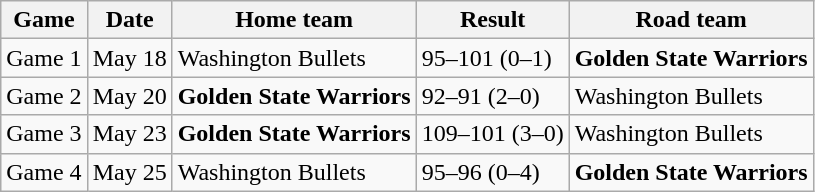<table class="wikitable">
<tr>
<th>Game</th>
<th>Date</th>
<th>Home team</th>
<th>Result</th>
<th>Road team</th>
</tr>
<tr>
<td>Game 1</td>
<td>May 18</td>
<td>Washington Bullets</td>
<td>95–101 (0–1)</td>
<td><strong>Golden State Warriors</strong></td>
</tr>
<tr>
<td>Game 2</td>
<td>May 20</td>
<td><strong>Golden State Warriors</strong></td>
<td>92–91 (2–0)</td>
<td>Washington Bullets</td>
</tr>
<tr>
<td>Game 3</td>
<td>May 23</td>
<td><strong>Golden State Warriors</strong></td>
<td>109–101 (3–0)</td>
<td>Washington Bullets</td>
</tr>
<tr>
<td>Game 4</td>
<td>May 25</td>
<td>Washington Bullets</td>
<td>95–96 (0–4)</td>
<td><strong>Golden State Warriors</strong></td>
</tr>
</table>
